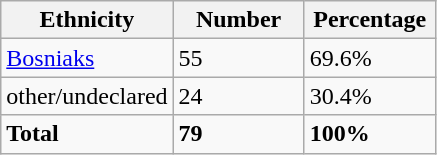<table class="wikitable">
<tr>
<th width="100px">Ethnicity</th>
<th width="80px">Number</th>
<th width="80px">Percentage</th>
</tr>
<tr>
<td><a href='#'>Bosniaks</a></td>
<td>55</td>
<td>69.6%</td>
</tr>
<tr>
<td>other/undeclared</td>
<td>24</td>
<td>30.4%</td>
</tr>
<tr>
<td><strong>Total</strong></td>
<td><strong>79</strong></td>
<td><strong>100%</strong></td>
</tr>
</table>
